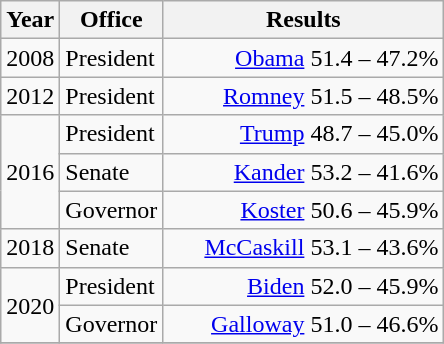<table class=wikitable>
<tr>
<th width="30">Year</th>
<th width="60">Office</th>
<th width="180">Results</th>
</tr>
<tr>
<td rowspan="1">2008</td>
<td>President</td>
<td align="right" ><a href='#'>Obama</a> 51.4 – 47.2%</td>
</tr>
<tr>
<td rowspan="1">2012</td>
<td>President</td>
<td align="right" ><a href='#'>Romney</a> 51.5 – 48.5%</td>
</tr>
<tr>
<td rowspan="3">2016</td>
<td>President</td>
<td align="right" ><a href='#'>Trump</a> 48.7 – 45.0%</td>
</tr>
<tr>
<td>Senate</td>
<td align="right" ><a href='#'>Kander</a> 53.2 – 41.6%</td>
</tr>
<tr>
<td>Governor</td>
<td align="right" ><a href='#'>Koster</a> 50.6 – 45.9%</td>
</tr>
<tr>
<td rowspan="1">2018</td>
<td>Senate</td>
<td align="right" ><a href='#'>McCaskill</a> 53.1 – 43.6%</td>
</tr>
<tr>
<td rowspan="2">2020</td>
<td>President</td>
<td align="right" ><a href='#'>Biden</a> 52.0 – 45.9%</td>
</tr>
<tr>
<td>Governor</td>
<td align="right" ><a href='#'>Galloway</a> 51.0 – 46.6%</td>
</tr>
<tr>
</tr>
</table>
